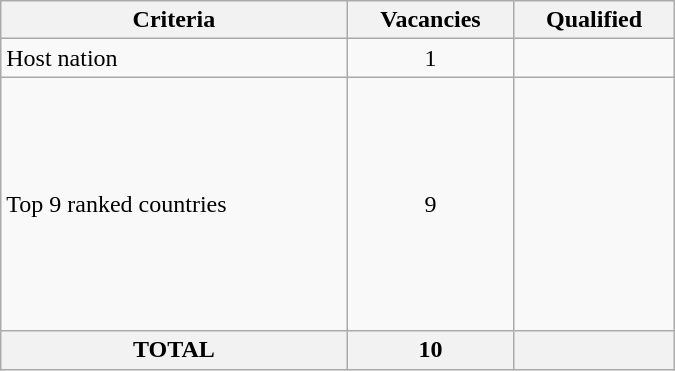<table class = "wikitable" width=450>
<tr>
<th>Criteria</th>
<th>Vacancies</th>
<th>Qualified</th>
</tr>
<tr>
<td>Host nation</td>
<td align="center">1</td>
<td></td>
</tr>
<tr>
<td>Top 9 ranked countries</td>
<td align="center">9</td>
<td><br><br><br><br><br><br><br><s></s><br><br></td>
</tr>
<tr>
<th>TOTAL</th>
<th>10</th>
<th></th>
</tr>
</table>
